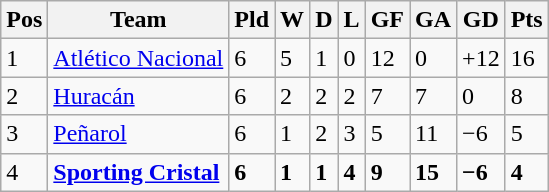<table class="wikitable">
<tr>
<th>Pos</th>
<th><strong>Team</strong></th>
<th><strong>Pld</strong></th>
<th>W</th>
<th>D</th>
<th>L</th>
<th>GF</th>
<th>GA</th>
<th>GD</th>
<th>Pts</th>
</tr>
<tr>
<td>1</td>
<td><a href='#'>Atlético Nacional</a></td>
<td>6</td>
<td>5</td>
<td>1</td>
<td>0</td>
<td>12</td>
<td>0</td>
<td>+12</td>
<td>16</td>
</tr>
<tr>
<td>2</td>
<td><a href='#'>Huracán</a></td>
<td>6</td>
<td>2</td>
<td>2</td>
<td>2</td>
<td>7</td>
<td>7</td>
<td>0</td>
<td>8</td>
</tr>
<tr>
<td>3</td>
<td><a href='#'>Peñarol</a></td>
<td>6</td>
<td>1</td>
<td>2</td>
<td>3</td>
<td>5</td>
<td>11</td>
<td>−6</td>
<td>5</td>
</tr>
<tr>
<td>4</td>
<td><strong><a href='#'>Sporting Cristal</a></strong></td>
<td><strong>6</strong></td>
<td><strong>1</strong></td>
<td><strong>1</strong></td>
<td><strong>4</strong></td>
<td><strong>9</strong></td>
<td><strong>15</strong></td>
<td><strong>−6</strong></td>
<td><strong>4</strong></td>
</tr>
</table>
